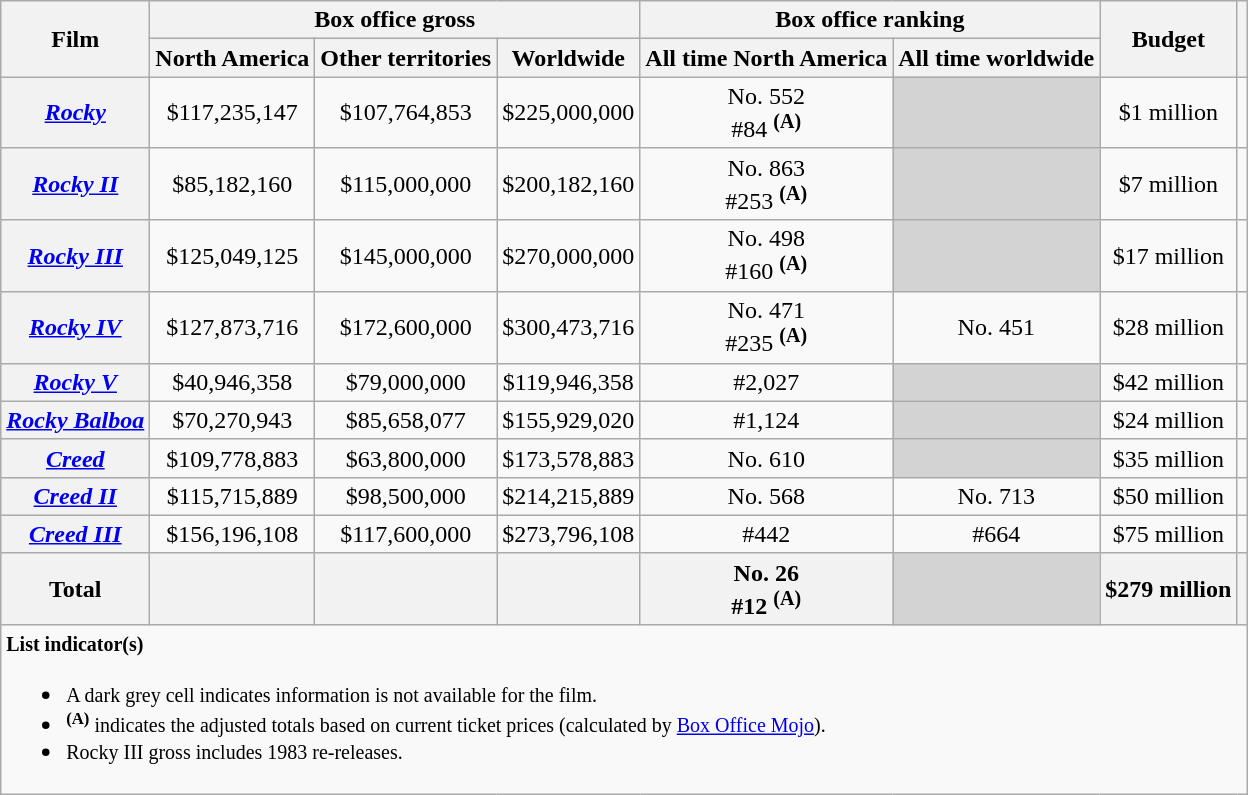<table class="wikitable sortable" style="text-align:center;">
<tr>
<th rowspan="2">Film</th>
<th colspan="3">Box office gross</th>
<th colspan="2">Box office ranking</th>
<th rowspan="2">Budget</th>
<th rowspan="2" class="unsortable"></th>
</tr>
<tr>
<th>North America</th>
<th>Other territories</th>
<th>Worldwide</th>
<th>All time North America</th>
<th>All time worldwide</th>
</tr>
<tr>
<th scope="row" data-sort-value=1><em><a href='#'>Rocky</a></em></th>
<td>$117,235,147</td>
<td>$107,764,853</td>
<td>$225,000,000</td>
<td>No. 552<br>#84 <sup><strong>(A)</strong></sup></td>
<td style="background:#d3d3d3;"></td>
<td>$1 million</td>
<td></td>
</tr>
<tr>
<th scope="row" data-sort-value=2><em><a href='#'>Rocky II</a></em></th>
<td>$85,182,160</td>
<td>$115,000,000</td>
<td>$200,182,160</td>
<td>No. 863<br>#253 <sup><strong>(A)</strong></sup></td>
<td style="background:#d3d3d3;"></td>
<td>$7 million</td>
<td></td>
</tr>
<tr>
<th scope="row" data-sort-value=3><em><a href='#'>Rocky III</a></em></th>
<td>$125,049,125</td>
<td>$145,000,000</td>
<td>$270,000,000</td>
<td>No. 498<br>#160 <sup><strong>(A)</strong></sup></td>
<td style="background:#d3d3d3;"></td>
<td>$17 million</td>
<td></td>
</tr>
<tr>
<th scope="row" data-sort-value=4><em><a href='#'>Rocky IV</a></em></th>
<td>$127,873,716</td>
<td>$172,600,000</td>
<td>$300,473,716</td>
<td>No. 471<br>#235 <sup><strong>(A)</strong></sup></td>
<td>No. 451</td>
<td>$28 million</td>
<td></td>
</tr>
<tr>
<th scope="row" data-sort-value=5><em><a href='#'>Rocky V</a></em></th>
<td>$40,946,358</td>
<td>$79,000,000</td>
<td>$119,946,358</td>
<td>#2,027</td>
<td style="background:#d3d3d3;"></td>
<td>$42 million</td>
<td></td>
</tr>
<tr>
<th scope="row" data-sort-value=6><em><a href='#'>Rocky Balboa</a></em></th>
<td>$70,270,943</td>
<td>$85,658,077</td>
<td>$155,929,020</td>
<td>#1,124</td>
<td style="background:#d3d3d3;"></td>
<td>$24 million</td>
<td></td>
</tr>
<tr>
<th scope="row" data-sort-value=7><em><a href='#'>Creed</a></em></th>
<td>$109,778,883</td>
<td>$63,800,000</td>
<td>$173,578,883</td>
<td>No. 610</td>
<td style="background:#d3d3d3;"></td>
<td>$35 million</td>
<td></td>
</tr>
<tr>
<th scope="row" data-sort-value=8><em><a href='#'>Creed II</a></em></th>
<td>$115,715,889</td>
<td>$98,500,000</td>
<td>$214,215,889</td>
<td>No. 568</td>
<td>No. 713</td>
<td>$50 million</td>
<td></td>
</tr>
<tr>
<th scope="row" data-sort-value=9><em><a href='#'>Creed III</a></em></th>
<td>$156,196,108</td>
<td>$117,600,000</td>
<td>$273,796,108</td>
<td>#442</td>
<td>#664</td>
<td>$75 million</td>
<td></td>
</tr>
<tr class="sortbottom">
<th>Total</th>
<th></th>
<th></th>
<th></th>
<th>No. 26<br>#12 <sup><strong>(A)</strong></sup></th>
<th style="background:#d3d3d3;"></th>
<th>$279 million</th>
<th></th>
</tr>
<tr class="sortbottom">
<td colspan="9" style="text-align: left;"><small><strong>List indicator(s)</strong></small><br><ul><li><small>A dark grey cell indicates information is not available for the film.</small></li><li><small><sup><strong>(A)</strong></sup> indicates the adjusted totals based on current ticket prices (calculated by <a href='#'>Box Office Mojo</a>).</small></li><li><small>Rocky III gross includes 1983 re-releases.</small></li></ul></td>
</tr>
</table>
